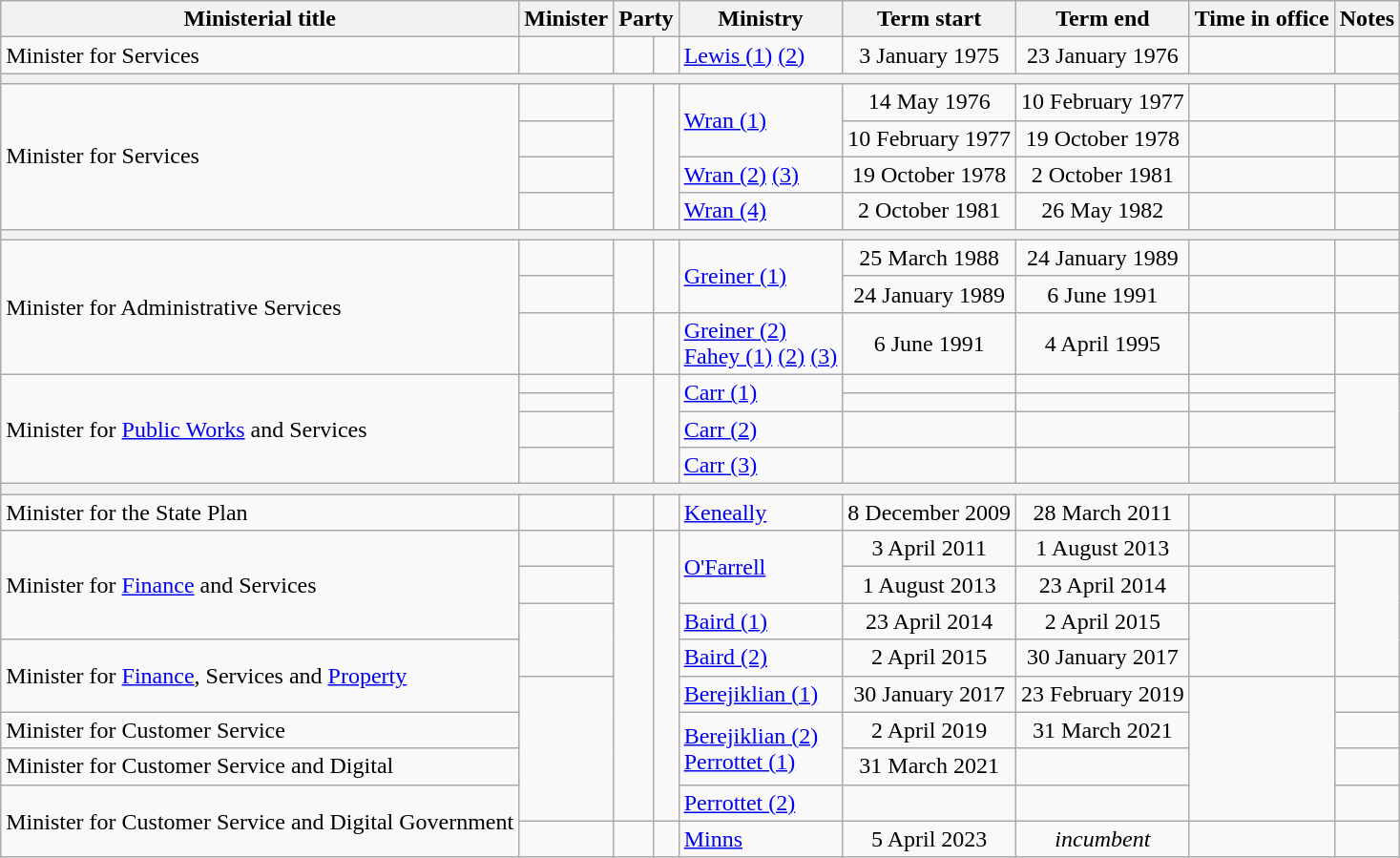<table class="wikitable sortable">
<tr>
<th>Ministerial title</th>
<th>Minister</th>
<th colspan="2">Party</th>
<th>Ministry</th>
<th data-sort-type="date">Term start</th>
<th data-sort-type=date>Term end</th>
<th>Time in office</th>
<th class="unsortable">Notes</th>
</tr>
<tr>
<td>Minister for Services</td>
<td></td>
<td> </td>
<td></td>
<td><a href='#'>Lewis (1)</a> <a href='#'>(2)</a></td>
<td align=center>3 January 1975</td>
<td align=center>23 January 1976</td>
<td align=right></td>
</tr>
<tr>
<th colspan=9></th>
</tr>
<tr>
<td rowspan=4>Minister for Services</td>
<td></td>
<td rowspan=4 > </td>
<td rowspan=4></td>
<td rowspan=2><a href='#'>Wran (1)</a></td>
<td align=center>14 May 1976</td>
<td align=center>10 February 1977</td>
<td align=right></td>
<td></td>
</tr>
<tr>
<td></td>
<td align=center>10 February 1977</td>
<td align=center>19 October 1978</td>
<td align=right></td>
<td></td>
</tr>
<tr>
<td></td>
<td><a href='#'>Wran (2)</a> <a href='#'>(3)</a></td>
<td align=center>19 October 1978</td>
<td align=center>2 October 1981</td>
<td align=right></td>
<td></td>
</tr>
<tr>
<td></td>
<td><a href='#'>Wran (4)</a></td>
<td align=center>2 October 1981</td>
<td align=center>26 May 1982</td>
<td align=right></td>
<td></td>
</tr>
<tr>
<th colspan=9></th>
</tr>
<tr>
<td rowspan=3>Minister for Administrative Services</td>
<td></td>
<td rowspan=2 > </td>
<td rowspan=2></td>
<td rowspan=2><a href='#'>Greiner (1)</a></td>
<td align=center>25 March 1988</td>
<td align=center>24 January 1989</td>
<td align=right></td>
<td></td>
</tr>
<tr>
<td></td>
<td align=center>24 January 1989</td>
<td align=center>6 June 1991</td>
<td align=right></td>
<td></td>
</tr>
<tr>
<td></td>
<td> </td>
<td></td>
<td><a href='#'>Greiner (2)</a><br><a href='#'>Fahey (1)</a> <a href='#'>(2)</a> <a href='#'>(3)</a></td>
<td align=center>6 June 1991</td>
<td align=center>4 April 1995</td>
<td align=right></td>
<td></td>
</tr>
<tr>
<td rowspan="4">Minister for <a href='#'>Public Works</a> and Services</td>
<td></td>
<td rowspan = "4" > </td>
<td rowspan="4"></td>
<td rowspan="2"><a href='#'>Carr (1)</a></td>
<td align=center></td>
<td align=center></td>
<td align=right></td>
</tr>
<tr>
<td></td>
<td align=center></td>
<td align=center></td>
<td align=right></td>
</tr>
<tr>
<td></td>
<td><a href='#'>Carr (2)</a></td>
<td align=center></td>
<td align=center></td>
<td align=right></td>
</tr>
<tr>
<td></td>
<td><a href='#'>Carr (3)</a></td>
<td align=center></td>
<td align=center></td>
<td align=right></td>
</tr>
<tr>
<th colspan=9></th>
</tr>
<tr>
<td>Minister for the State Plan</td>
<td></td>
<td> </td>
<td></td>
<td><a href='#'>Keneally</a></td>
<td align=center>8 December 2009</td>
<td align=center>28 March 2011</td>
<td align=right></td>
<td></td>
</tr>
<tr>
<td rowspan=3>Minister for <a href='#'>Finance</a> and Services</td>
<td></td>
<td rowspan=8 > </td>
<td rowspan=8></td>
<td rowspan="2"><a href='#'>O'Farrell</a></td>
<td align=center>3 April 2011</td>
<td align=center>1 August 2013</td>
<td align=right></td>
</tr>
<tr>
<td></td>
<td align=center>1 August 2013</td>
<td align=center>23 April 2014</td>
<td align=right></td>
</tr>
<tr>
<td rowspan="2"></td>
<td><a href='#'>Baird (1)</a></td>
<td align=center>23 April 2014</td>
<td align=center>2 April 2015</td>
<td rowspan="2" align=right></td>
</tr>
<tr>
<td rowspan="2">Minister for <a href='#'>Finance</a>, Services and <a href='#'>Property</a></td>
<td><a href='#'>Baird (2)</a></td>
<td align=center>2 April 2015</td>
<td align=center>30 January 2017</td>
</tr>
<tr>
<td rowspan=4></td>
<td><a href='#'>Berejiklian (1)</a></td>
<td align=center>30 January 2017</td>
<td align=center>23 February 2019</td>
<td rowspan=4 align=right><strong></strong></td>
<td></td>
</tr>
<tr>
<td>Minister for Customer Service</td>
<td rowspan="2"><a href='#'>Berejiklian (2)</a><br><a href='#'>Perrottet (1)</a></td>
<td align=center>2 April 2019</td>
<td align=center>31 March 2021</td>
<td></td>
</tr>
<tr>
<td>Minister for Customer Service and Digital</td>
<td align=center>31 March 2021</td>
<td align=center></td>
<td></td>
</tr>
<tr>
<td rowspan=2>Minister for Customer Service and Digital Government</td>
<td><a href='#'>Perrottet (2)</a></td>
<td align=center></td>
<td align=center></td>
<td></td>
</tr>
<tr>
<td></td>
<td rowspan=8 > </td>
<td rowspan=8></td>
<td rowspan="2"><a href='#'>Minns</a></td>
<td align=center>5 April 2023</td>
<td align=center><em>incumbent</em></td>
<td align=right></td>
</tr>
</table>
